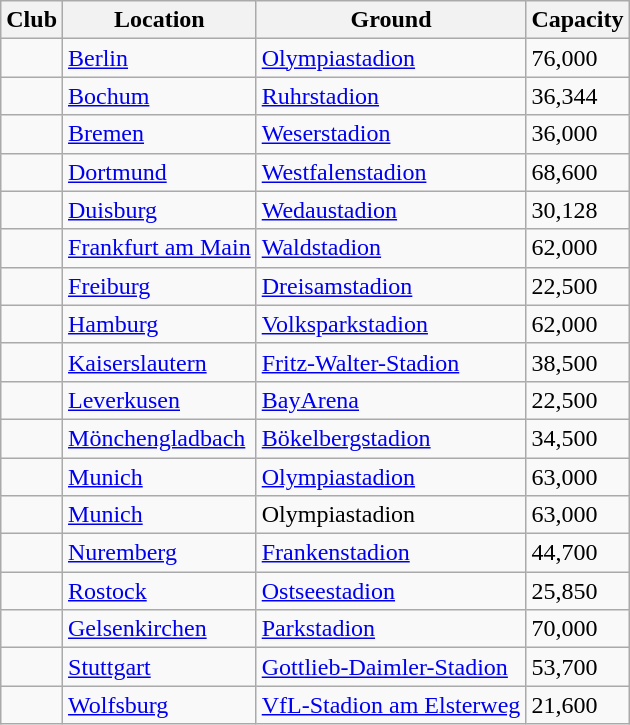<table class="wikitable sortable">
<tr>
<th>Club</th>
<th>Location</th>
<th>Ground</th>
<th>Capacity</th>
</tr>
<tr>
<td></td>
<td><a href='#'>Berlin</a></td>
<td><a href='#'>Olympiastadion</a></td>
<td>76,000</td>
</tr>
<tr>
<td></td>
<td><a href='#'>Bochum</a></td>
<td><a href='#'>Ruhrstadion</a></td>
<td>36,344</td>
</tr>
<tr>
<td></td>
<td><a href='#'>Bremen</a></td>
<td><a href='#'>Weserstadion</a></td>
<td>36,000</td>
</tr>
<tr>
<td></td>
<td><a href='#'>Dortmund</a></td>
<td><a href='#'>Westfalenstadion</a></td>
<td>68,600</td>
</tr>
<tr>
<td></td>
<td><a href='#'>Duisburg</a></td>
<td><a href='#'>Wedaustadion</a></td>
<td>30,128</td>
</tr>
<tr>
<td></td>
<td><a href='#'>Frankfurt am Main</a></td>
<td><a href='#'>Waldstadion</a></td>
<td>62,000</td>
</tr>
<tr>
<td></td>
<td><a href='#'>Freiburg</a></td>
<td><a href='#'>Dreisamstadion</a></td>
<td>22,500</td>
</tr>
<tr>
<td></td>
<td><a href='#'>Hamburg</a></td>
<td><a href='#'>Volksparkstadion</a></td>
<td>62,000</td>
</tr>
<tr>
<td></td>
<td><a href='#'>Kaiserslautern</a></td>
<td><a href='#'>Fritz-Walter-Stadion</a></td>
<td>38,500</td>
</tr>
<tr>
<td></td>
<td><a href='#'>Leverkusen</a></td>
<td><a href='#'>BayArena</a></td>
<td>22,500</td>
</tr>
<tr>
<td></td>
<td><a href='#'>Mönchengladbach</a></td>
<td><a href='#'>Bökelbergstadion</a></td>
<td>34,500</td>
</tr>
<tr>
<td></td>
<td><a href='#'>Munich</a></td>
<td><a href='#'>Olympiastadion</a></td>
<td>63,000</td>
</tr>
<tr>
<td></td>
<td><a href='#'>Munich</a></td>
<td>Olympiastadion</td>
<td>63,000</td>
</tr>
<tr>
<td></td>
<td><a href='#'>Nuremberg</a></td>
<td><a href='#'>Frankenstadion</a></td>
<td>44,700</td>
</tr>
<tr>
<td></td>
<td><a href='#'>Rostock</a></td>
<td><a href='#'>Ostseestadion</a></td>
<td>25,850</td>
</tr>
<tr>
<td></td>
<td><a href='#'>Gelsenkirchen</a></td>
<td><a href='#'>Parkstadion</a></td>
<td>70,000</td>
</tr>
<tr>
<td></td>
<td><a href='#'>Stuttgart</a></td>
<td><a href='#'>Gottlieb-Daimler-Stadion</a></td>
<td>53,700</td>
</tr>
<tr>
<td></td>
<td><a href='#'>Wolfsburg</a></td>
<td><a href='#'>VfL-Stadion am Elsterweg</a></td>
<td>21,600</td>
</tr>
</table>
